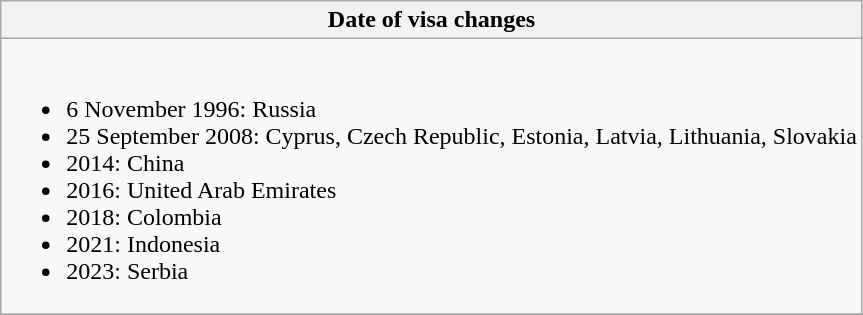<table class="wikitable collapsible collapsed">
<tr>
<th style="width:100%;";">Date of visa changes</th>
</tr>
<tr>
<td><br><ul><li>6 November 1996: Russia</li><li>25 September 2008: Cyprus, Czech Republic, Estonia, Latvia, Lithuania, Slovakia</li><li>2014: China</li><li>2016: United Arab Emirates</li><li>2018: Colombia</li><li>2021: Indonesia</li><li>2023: Serbia </li></ul></td>
</tr>
<tr>
</tr>
</table>
